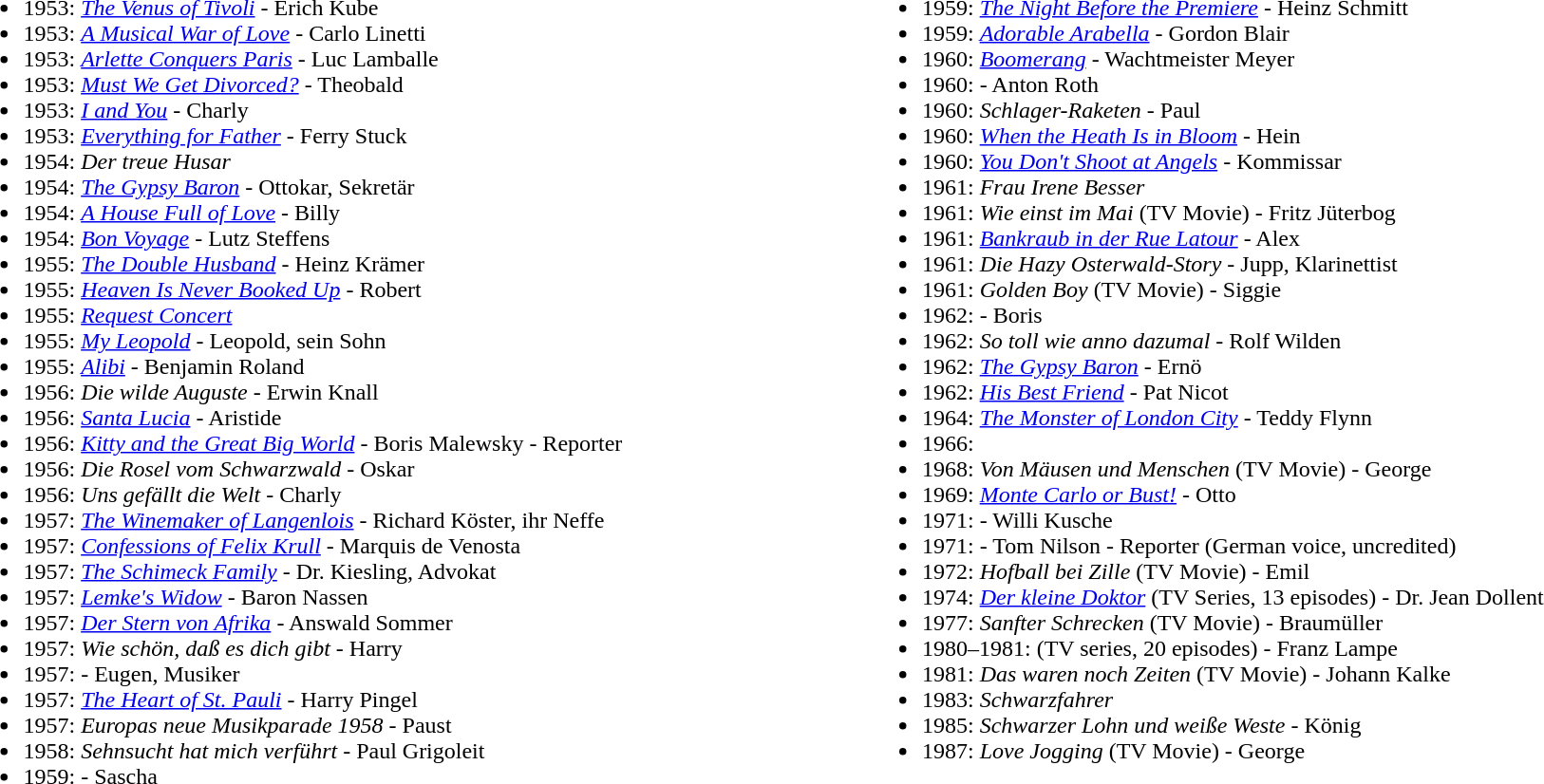<table width="100%" align="center">
<tr>
<td width="50%" valign="top"><br><ul><li>1953: <em><a href='#'>The Venus of Tivoli</a></em> - Erich Kube</li><li>1953: <em><a href='#'>A Musical War of Love</a></em> - Carlo Linetti</li><li>1953: <em><a href='#'>Arlette Conquers Paris</a></em> - Luc Lamballe</li><li>1953: <em><a href='#'>Must We Get Divorced?</a></em> - Theobald</li><li>1953: <em><a href='#'>I and You</a></em> - Charly</li><li>1953: <em><a href='#'>Everything for Father</a></em> - Ferry Stuck</li><li>1954: <em>Der treue Husar</em></li><li>1954: <em><a href='#'>The Gypsy Baron</a></em> - Ottokar, Sekretär</li><li>1954: <em><a href='#'>A House Full of Love</a></em> - Billy</li><li>1954: <em><a href='#'>Bon Voyage</a></em> - Lutz Steffens</li><li>1955: <em><a href='#'>The Double Husband</a></em> - Heinz Krämer</li><li>1955: <em><a href='#'>Heaven Is Never Booked Up</a></em> - Robert</li><li>1955: <em><a href='#'>Request Concert</a></em></li><li>1955: <em><a href='#'>My Leopold</a></em> - Leopold, sein Sohn</li><li>1955: <em><a href='#'>Alibi</a></em> - Benjamin Roland</li><li>1956: <em>Die wilde Auguste</em> - Erwin Knall</li><li>1956: <em><a href='#'>Santa Lucia</a></em> - Aristide</li><li>1956: <em><a href='#'>Kitty and the Great Big World</a></em> - Boris Malewsky - Reporter</li><li>1956: <em>Die Rosel vom Schwarzwald</em> - Oskar</li><li>1956: <em>Uns gefällt die Welt</em> - Charly</li><li>1957: <em><a href='#'>The Winemaker of Langenlois</a></em> - Richard Köster, ihr Neffe</li><li>1957: <em><a href='#'>Confessions of Felix Krull</a></em> - Marquis de Venosta</li><li>1957: <em><a href='#'>The Schimeck Family</a></em> - Dr. Kiesling, Advokat</li><li>1957: <em><a href='#'>Lemke's Widow</a></em> - Baron Nassen</li><li>1957: <em><a href='#'>Der Stern von Afrika</a></em> - Answald Sommer</li><li>1957: <em>Wie schön, daß es dich gibt</em> - Harry</li><li>1957: <em></em> - Eugen, Musiker</li><li>1957: <em><a href='#'>The Heart of St. Pauli</a></em> - Harry Pingel</li><li>1957: <em>Europas neue Musikparade 1958</em> - Paust</li><li>1958: <em>Sehnsucht hat mich verführt</em> - Paul Grigoleit</li><li>1959: <em></em> - Sascha</li></ul></td>
<td width="50%" valign="top"><br><ul><li>1959: <em><a href='#'>The Night Before the Premiere</a></em> - Heinz Schmitt</li><li>1959:  <em><a href='#'>Adorable Arabella</a></em> - Gordon Blair</li><li>1960: <em><a href='#'>Boomerang</a></em> - Wachtmeister Meyer</li><li>1960: <em></em> - Anton Roth</li><li>1960: <em>Schlager-Raketen</em> - Paul</li><li>1960: <em><a href='#'>When the Heath Is in Bloom</a></em> - Hein</li><li>1960: <em><a href='#'>You Don't Shoot at Angels</a></em> - Kommissar</li><li>1961: <em>Frau Irene Besser</em></li><li>1961: <em>Wie einst im Mai</em> (TV Movie) - Fritz Jüterbog</li><li>1961: <em><a href='#'>Bankraub in der Rue Latour</a></em> - Alex</li><li>1961: <em>Die Hazy Osterwald-Story</em> - Jupp, Klarinettist</li><li>1961: <em>Golden Boy</em> (TV Movie) - Siggie</li><li>1962: <em></em> - Boris</li><li>1962: <em>So toll wie anno dazumal</em> - Rolf Wilden</li><li>1962: <em><a href='#'>The Gypsy Baron</a></em> - Ernö</li><li>1962: <em><a href='#'>His Best Friend</a></em> - Pat Nicot</li><li>1964: <em><a href='#'>The Monster of London City</a></em> - Teddy Flynn</li><li>1966: <em></em></li><li>1968: <em>Von Mäusen und Menschen</em> (TV Movie) - George</li><li>1969: <em><a href='#'>Monte Carlo or Bust!</a></em> - Otto</li><li>1971: <em></em> - Willi Kusche</li><li>1971: <em></em> - Tom Nilson - Reporter (German voice, uncredited)</li><li>1972: <em>Hofball bei Zille</em> (TV Movie) - Emil</li><li>1974: <em><a href='#'>Der kleine Doktor</a></em> (TV Series, 13 episodes) - Dr. Jean Dollent</li><li>1977: <em>Sanfter Schrecken</em> (TV Movie) - Braumüller</li><li>1980–1981: <em></em> (TV series, 20 episodes) - Franz Lampe</li><li>1981: <em>Das waren noch Zeiten</em> (TV Movie) - Johann Kalke</li><li>1983: <em>Schwarzfahrer</em></li><li>1985: <em>Schwarzer Lohn und weiße Weste</em> - König</li><li>1987: <em>Love Jogging</em> (TV Movie) - George</li></ul></td>
</tr>
</table>
